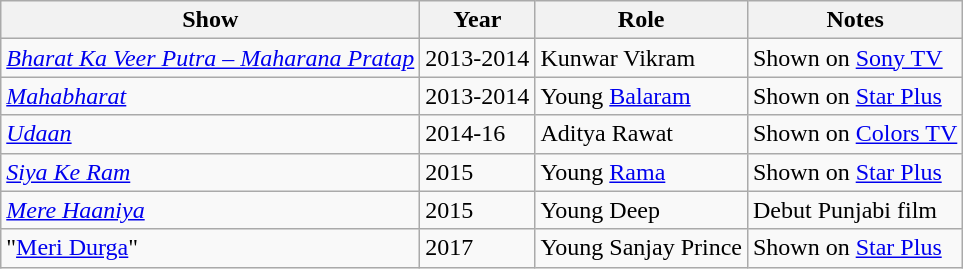<table class="wikitable">
<tr>
<th>Show</th>
<th>Year</th>
<th>Role</th>
<th>Notes</th>
</tr>
<tr>
<td><em><a href='#'>Bharat Ka Veer Putra – Maharana Pratap</a></em></td>
<td>2013-2014</td>
<td>Kunwar Vikram</td>
<td>Shown on <a href='#'>Sony TV</a></td>
</tr>
<tr>
<td><em><a href='#'>Mahabharat</a></em></td>
<td>2013-2014</td>
<td>Young  <a href='#'>Balaram</a></td>
<td>Shown on <a href='#'>Star Plus</a></td>
</tr>
<tr>
<td><em><a href='#'>Udaan</a></em></td>
<td>2014-16</td>
<td>Aditya Rawat</td>
<td>Shown on <a href='#'>Colors TV</a></td>
</tr>
<tr>
<td><em><a href='#'>Siya Ke Ram</a></em></td>
<td>2015</td>
<td>Young <a href='#'>Rama</a></td>
<td>Shown on <a href='#'>Star Plus</a></td>
</tr>
<tr>
<td><em><a href='#'>Mere Haaniya</a></em></td>
<td>2015</td>
<td>Young Deep</td>
<td>Debut Punjabi film</td>
</tr>
<tr>
<td>"<a href='#'>Meri Durga</a>"</td>
<td>2017</td>
<td>Young Sanjay Prince</td>
<td>Shown on <a href='#'>Star Plus</a></td>
</tr>
</table>
